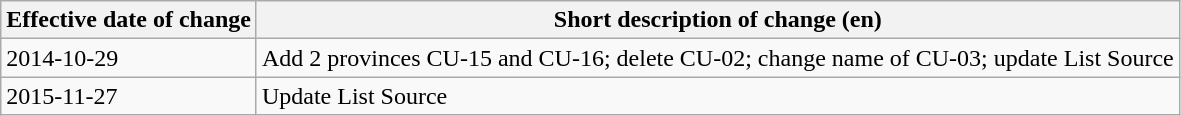<table class="wikitable">
<tr>
<th>Effective date of change</th>
<th>Short description of change (en)</th>
</tr>
<tr>
<td>2014-10-29</td>
<td>Add 2 provinces CU-15 and CU-16; delete CU-02; change name of CU-03; update List Source</td>
</tr>
<tr>
<td>2015-11-27</td>
<td>Update List Source</td>
</tr>
</table>
